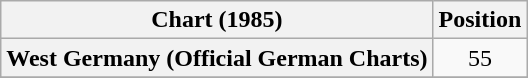<table class="wikitable sortable plainrowheaders" style="text-align:center">
<tr>
<th scope="col">Chart (1985)</th>
<th scope="col">Position</th>
</tr>
<tr>
<th scope="row">West Germany (Official German Charts)</th>
<td>55</td>
</tr>
<tr>
</tr>
</table>
